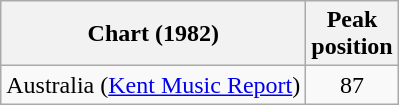<table class="wikitable">
<tr>
<th scope="col">Chart (1982)</th>
<th scope="col">Peak<br>position</th>
</tr>
<tr>
<td>Australia (<a href='#'>Kent Music Report</a>)</td>
<td style="text-align:center;">87</td>
</tr>
</table>
